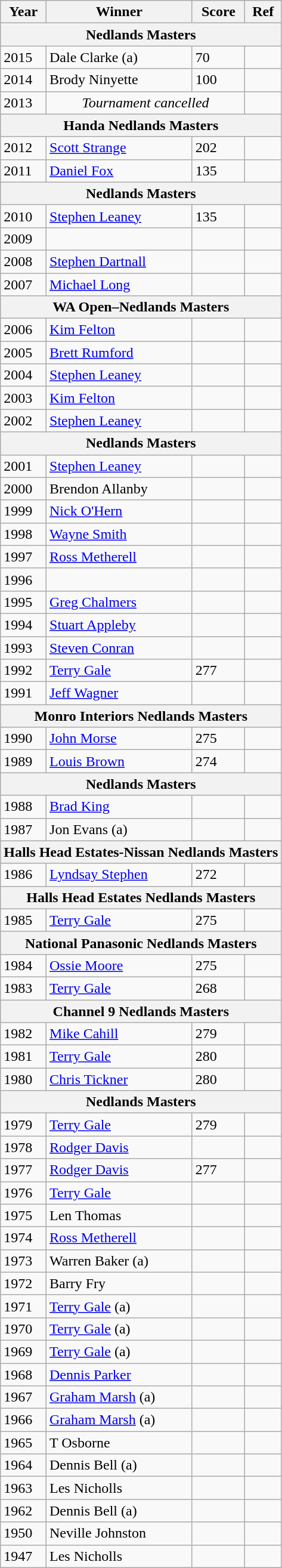<table class=wikitable>
<tr>
<th>Year</th>
<th>Winner</th>
<th>Score</th>
<th>Ref</th>
</tr>
<tr>
<th colspan=4>Nedlands Masters</th>
</tr>
<tr>
<td>2015</td>
<td> Dale Clarke (a)</td>
<td>70</td>
<td></td>
</tr>
<tr>
<td>2014</td>
<td> Brody Ninyette</td>
<td>100</td>
<td></td>
</tr>
<tr>
<td>2013</td>
<td colspan=2 align=center><em>Tournament cancelled</em></td>
<td></td>
</tr>
<tr>
<th colspan=4>Handa Nedlands Masters</th>
</tr>
<tr>
<td>2012</td>
<td> <a href='#'>Scott Strange</a></td>
<td>202</td>
<td></td>
</tr>
<tr>
<td>2011</td>
<td> <a href='#'>Daniel Fox</a></td>
<td>135</td>
<td></td>
</tr>
<tr>
<th colspan=4>Nedlands Masters</th>
</tr>
<tr>
<td>2010</td>
<td> <a href='#'>Stephen Leaney</a></td>
<td>135</td>
<td></td>
</tr>
<tr>
<td>2009</td>
<td></td>
<td></td>
<td></td>
</tr>
<tr>
<td>2008</td>
<td> <a href='#'>Stephen Dartnall</a></td>
<td></td>
<td></td>
</tr>
<tr>
<td>2007</td>
<td> <a href='#'>Michael Long</a></td>
<td></td>
<td></td>
</tr>
<tr>
<th colspan=4>WA Open–Nedlands Masters</th>
</tr>
<tr>
<td>2006</td>
<td> <a href='#'>Kim Felton</a></td>
<td></td>
<td></td>
</tr>
<tr>
<td>2005</td>
<td> <a href='#'>Brett Rumford</a></td>
<td></td>
<td></td>
</tr>
<tr>
<td>2004</td>
<td> <a href='#'>Stephen Leaney</a></td>
<td></td>
<td></td>
</tr>
<tr>
<td>2003</td>
<td> <a href='#'>Kim Felton</a></td>
<td></td>
<td></td>
</tr>
<tr>
<td>2002</td>
<td> <a href='#'>Stephen Leaney</a></td>
<td></td>
<td></td>
</tr>
<tr>
<th colspan=4>Nedlands Masters</th>
</tr>
<tr>
<td>2001</td>
<td> <a href='#'>Stephen Leaney</a></td>
<td></td>
<td></td>
</tr>
<tr>
<td>2000</td>
<td> Brendon Allanby</td>
<td></td>
<td></td>
</tr>
<tr>
<td>1999</td>
<td> <a href='#'>Nick O'Hern</a></td>
<td></td>
<td></td>
</tr>
<tr>
<td>1998</td>
<td> <a href='#'>Wayne Smith</a></td>
<td></td>
<td></td>
</tr>
<tr>
<td>1997</td>
<td> <a href='#'>Ross Metherell</a></td>
<td></td>
<td></td>
</tr>
<tr>
<td>1996</td>
<td></td>
<td></td>
<td></td>
</tr>
<tr>
<td>1995</td>
<td> <a href='#'>Greg Chalmers</a></td>
<td></td>
<td></td>
</tr>
<tr>
<td>1994</td>
<td> <a href='#'>Stuart Appleby</a></td>
<td></td>
<td></td>
</tr>
<tr>
<td>1993</td>
<td> <a href='#'>Steven Conran</a></td>
<td></td>
<td></td>
</tr>
<tr>
<td>1992</td>
<td> <a href='#'>Terry Gale</a></td>
<td>277</td>
<td></td>
</tr>
<tr>
<td>1991</td>
<td> <a href='#'>Jeff Wagner</a></td>
<td></td>
<td></td>
</tr>
<tr>
<th colspan=4>Monro Interiors Nedlands Masters</th>
</tr>
<tr>
<td>1990</td>
<td> <a href='#'>John Morse</a></td>
<td>275</td>
<td></td>
</tr>
<tr>
<td>1989</td>
<td> <a href='#'>Louis Brown</a></td>
<td>274</td>
<td></td>
</tr>
<tr>
<th colspan=4>Nedlands Masters</th>
</tr>
<tr>
<td>1988</td>
<td> <a href='#'>Brad King</a></td>
<td></td>
<td></td>
</tr>
<tr>
<td>1987</td>
<td> Jon Evans (a)</td>
<td></td>
<td></td>
</tr>
<tr>
<th colspan=4>Halls Head Estates-Nissan Nedlands Masters</th>
</tr>
<tr>
<td>1986</td>
<td> <a href='#'>Lyndsay Stephen</a></td>
<td>272</td>
<td></td>
</tr>
<tr>
<th colspan=4>Halls Head Estates Nedlands Masters</th>
</tr>
<tr>
<td>1985</td>
<td> <a href='#'>Terry Gale</a></td>
<td>275</td>
<td></td>
</tr>
<tr>
<th colspan=4>National Panasonic Nedlands Masters</th>
</tr>
<tr>
<td>1984</td>
<td> <a href='#'>Ossie Moore</a></td>
<td>275</td>
<td></td>
</tr>
<tr>
<td>1983</td>
<td> <a href='#'>Terry Gale</a></td>
<td>268</td>
<td></td>
</tr>
<tr>
<th colspan=4>Channel 9 Nedlands Masters</th>
</tr>
<tr>
<td>1982</td>
<td> <a href='#'>Mike Cahill</a></td>
<td>279</td>
<td></td>
</tr>
<tr>
<td>1981</td>
<td> <a href='#'>Terry Gale</a></td>
<td>280</td>
<td></td>
</tr>
<tr>
<td>1980</td>
<td> <a href='#'>Chris Tickner</a></td>
<td>280</td>
<td></td>
</tr>
<tr>
<th colspan=4>Nedlands Masters</th>
</tr>
<tr>
<td>1979</td>
<td> <a href='#'>Terry Gale</a></td>
<td>279</td>
<td></td>
</tr>
<tr>
<td>1978</td>
<td> <a href='#'>Rodger Davis</a></td>
<td></td>
<td></td>
</tr>
<tr>
<td>1977</td>
<td> <a href='#'>Rodger Davis</a></td>
<td>277</td>
<td></td>
</tr>
<tr>
<td>1976</td>
<td> <a href='#'>Terry Gale</a></td>
<td></td>
<td></td>
</tr>
<tr>
<td>1975</td>
<td> Len Thomas</td>
<td></td>
<td></td>
</tr>
<tr>
<td>1974</td>
<td> <a href='#'>Ross Metherell</a></td>
<td></td>
<td></td>
</tr>
<tr>
<td>1973</td>
<td> Warren Baker (a)</td>
<td></td>
<td></td>
</tr>
<tr>
<td>1972</td>
<td> Barry Fry</td>
<td></td>
<td></td>
</tr>
<tr>
<td>1971</td>
<td> <a href='#'>Terry Gale</a> (a)</td>
<td></td>
<td></td>
</tr>
<tr>
<td>1970</td>
<td> <a href='#'>Terry Gale</a> (a)</td>
<td></td>
<td></td>
</tr>
<tr>
<td>1969</td>
<td> <a href='#'>Terry Gale</a> (a)</td>
<td></td>
<td></td>
</tr>
<tr>
<td>1968</td>
<td> <a href='#'>Dennis Parker</a></td>
<td></td>
<td></td>
</tr>
<tr>
<td>1967</td>
<td> <a href='#'>Graham Marsh</a> (a)</td>
<td></td>
<td></td>
</tr>
<tr>
<td>1966</td>
<td> <a href='#'>Graham Marsh</a> (a)</td>
<td></td>
<td></td>
</tr>
<tr>
<td>1965</td>
<td> T Osborne</td>
<td></td>
<td></td>
</tr>
<tr>
<td>1964</td>
<td> Dennis Bell (a)</td>
<td></td>
<td></td>
</tr>
<tr>
<td>1963</td>
<td> Les Nicholls</td>
<td></td>
<td></td>
</tr>
<tr>
<td>1962</td>
<td> Dennis Bell (a)</td>
<td></td>
<td></td>
</tr>
<tr>
<td>1950</td>
<td> Neville Johnston</td>
<td></td>
<td></td>
</tr>
<tr>
<td>1947</td>
<td> Les Nicholls</td>
<td></td>
<td></td>
</tr>
</table>
